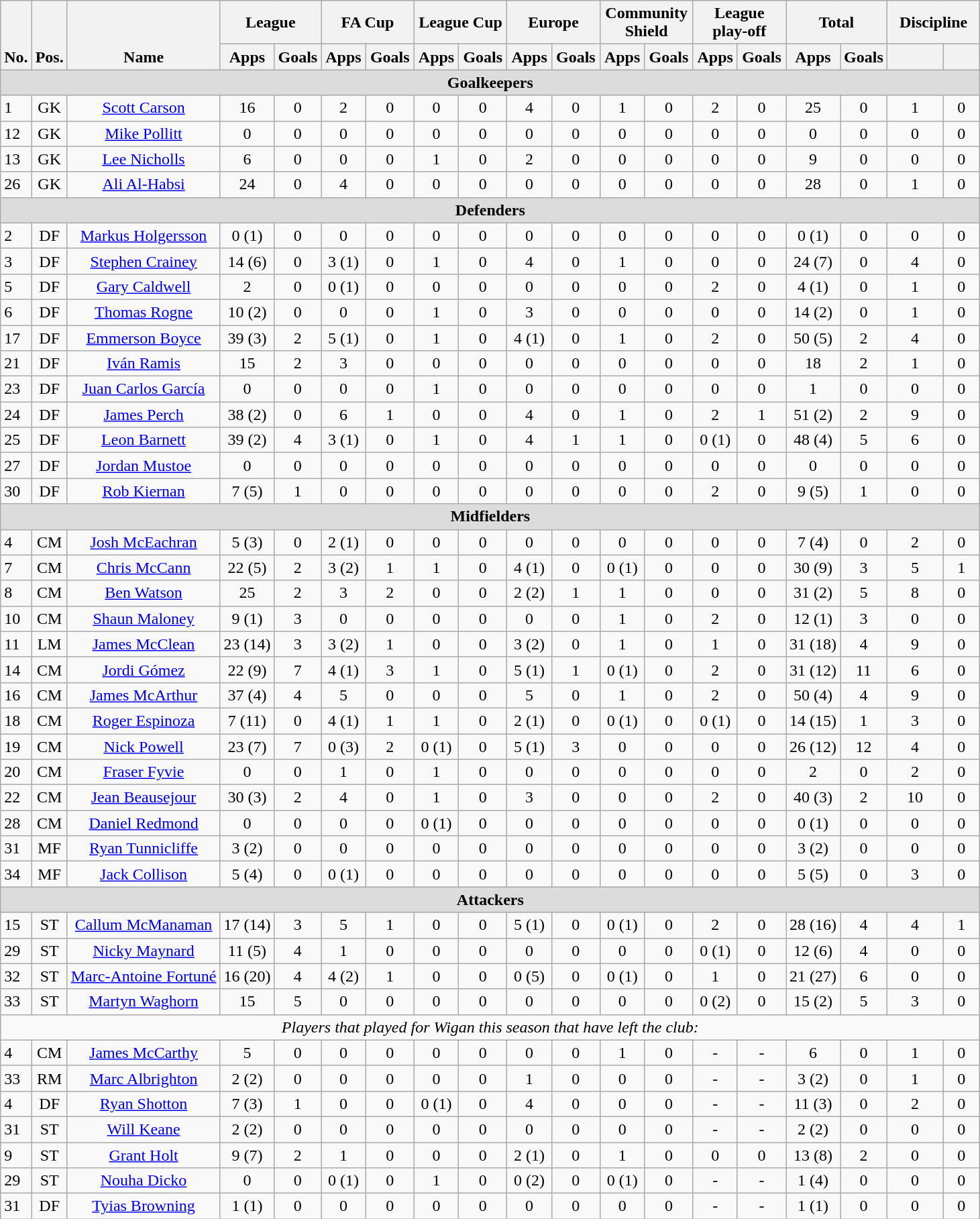<table class="wikitable" style="text-align:center">
<tr>
<th rowspan="2" valign="bottom">No.</th>
<th rowspan="2" valign="bottom">Pos.</th>
<th rowspan="2" valign="bottom">Name</th>
<th colspan="2" width="85">League</th>
<th colspan="2" width="85">FA Cup</th>
<th colspan="2" width="85">League Cup</th>
<th colspan="2" width="85">Europe</th>
<th colspan="2" width="85">Community Shield</th>
<th colspan="2" width="85">League play-off</th>
<th colspan="2" width="85">Total</th>
<th colspan="2" width="85">Discipline</th>
</tr>
<tr>
<th>Apps</th>
<th>Goals</th>
<th>Apps</th>
<th>Goals</th>
<th>Apps</th>
<th>Goals</th>
<th>Apps</th>
<th>Goals</th>
<th>Apps</th>
<th>Goals</th>
<th>Apps</th>
<th>Goals</th>
<th>Apps</th>
<th>Goals</th>
<th></th>
<th></th>
</tr>
<tr>
<th colspan="19" style="background:#dcdcdc; text-align:center;">Goalkeepers</th>
</tr>
<tr>
<td align="left">1</td>
<td>GK</td>
<td><a href='#'>Scott Carson</a></td>
<td>16</td>
<td>0</td>
<td>2</td>
<td>0</td>
<td>0</td>
<td>0</td>
<td>4</td>
<td>0</td>
<td>1</td>
<td>0</td>
<td>2</td>
<td>0</td>
<td>25</td>
<td>0</td>
<td>1</td>
<td>0</td>
</tr>
<tr>
<td align="left">12</td>
<td>GK</td>
<td><a href='#'>Mike Pollitt</a></td>
<td>0</td>
<td>0</td>
<td>0</td>
<td>0</td>
<td>0</td>
<td>0</td>
<td>0</td>
<td>0</td>
<td>0</td>
<td>0</td>
<td>0</td>
<td>0</td>
<td>0</td>
<td>0</td>
<td>0</td>
<td>0</td>
</tr>
<tr>
<td align="left">13</td>
<td>GK</td>
<td><a href='#'>Lee Nicholls</a></td>
<td>6</td>
<td>0</td>
<td>0</td>
<td>0</td>
<td>1</td>
<td>0</td>
<td>2</td>
<td>0</td>
<td>0</td>
<td>0</td>
<td>0</td>
<td>0</td>
<td>9</td>
<td>0</td>
<td>0</td>
<td>0</td>
</tr>
<tr>
<td align="left">26</td>
<td>GK</td>
<td><a href='#'>Ali Al-Habsi</a></td>
<td>24</td>
<td>0</td>
<td>4</td>
<td>0</td>
<td>0</td>
<td>0</td>
<td>0</td>
<td>0</td>
<td>0</td>
<td>0</td>
<td>0</td>
<td>0</td>
<td>28</td>
<td>0</td>
<td>1</td>
<td>0</td>
</tr>
<tr>
<th colspan="19" style="background:#dcdcdc; text-align:center;">Defenders</th>
</tr>
<tr>
<td align="left">2</td>
<td>DF</td>
<td><a href='#'>Markus Holgersson</a></td>
<td>0 (1)</td>
<td>0</td>
<td>0</td>
<td>0</td>
<td>0</td>
<td>0</td>
<td>0</td>
<td>0</td>
<td>0</td>
<td>0</td>
<td>0</td>
<td>0</td>
<td>0 (1)</td>
<td>0</td>
<td>0</td>
<td>0</td>
</tr>
<tr>
<td align="left">3</td>
<td>DF</td>
<td><a href='#'>Stephen Crainey</a></td>
<td>14 (6)</td>
<td>0</td>
<td>3 (1)</td>
<td>0</td>
<td>1</td>
<td>0</td>
<td>4</td>
<td>0</td>
<td>1</td>
<td>0</td>
<td>0</td>
<td>0</td>
<td>24 (7)</td>
<td>0</td>
<td>4</td>
<td>0</td>
</tr>
<tr>
<td align="left">5</td>
<td>DF</td>
<td><a href='#'>Gary Caldwell</a></td>
<td>2</td>
<td>0</td>
<td>0 (1)</td>
<td>0</td>
<td>0</td>
<td>0</td>
<td>0</td>
<td>0</td>
<td>0</td>
<td>0</td>
<td>2</td>
<td>0</td>
<td>4 (1)</td>
<td>0</td>
<td>1</td>
<td>0</td>
</tr>
<tr>
<td align="left">6</td>
<td>DF</td>
<td><a href='#'>Thomas Rogne</a></td>
<td>10 (2)</td>
<td>0</td>
<td>0</td>
<td>0</td>
<td>1</td>
<td>0</td>
<td>3</td>
<td>0</td>
<td>0</td>
<td>0</td>
<td>0</td>
<td>0</td>
<td>14 (2)</td>
<td>0</td>
<td>1</td>
<td>0</td>
</tr>
<tr>
<td align="left">17</td>
<td>DF</td>
<td><a href='#'>Emmerson Boyce</a></td>
<td>39 (3)</td>
<td>2</td>
<td>5 (1)</td>
<td>0</td>
<td>1</td>
<td>0</td>
<td>4 (1)</td>
<td>0</td>
<td>1</td>
<td>0</td>
<td>2</td>
<td>0</td>
<td>50 (5)</td>
<td>2</td>
<td>4</td>
<td>0</td>
</tr>
<tr>
<td align="left">21</td>
<td>DF</td>
<td><a href='#'>Iván Ramis</a></td>
<td>15</td>
<td>2</td>
<td>3</td>
<td>0</td>
<td>0</td>
<td>0</td>
<td>0</td>
<td>0</td>
<td>0</td>
<td>0</td>
<td>0</td>
<td>0</td>
<td>18</td>
<td>2</td>
<td>1</td>
<td>0</td>
</tr>
<tr>
<td align="left">23</td>
<td>DF</td>
<td><a href='#'>Juan Carlos García</a></td>
<td>0</td>
<td>0</td>
<td>0</td>
<td>0</td>
<td>1</td>
<td>0</td>
<td>0</td>
<td>0</td>
<td>0</td>
<td>0</td>
<td>0</td>
<td>0</td>
<td>1</td>
<td>0</td>
<td>0</td>
<td>0</td>
</tr>
<tr>
<td align="left">24</td>
<td>DF</td>
<td><a href='#'>James Perch</a></td>
<td>38 (2)</td>
<td>0</td>
<td>6</td>
<td>1</td>
<td>0</td>
<td>0</td>
<td>4</td>
<td>0</td>
<td>1</td>
<td>0</td>
<td>2</td>
<td>1</td>
<td>51 (2)</td>
<td>2</td>
<td>9</td>
<td>0</td>
</tr>
<tr>
<td align="left">25</td>
<td>DF</td>
<td><a href='#'>Leon Barnett</a></td>
<td>39 (2)</td>
<td>4</td>
<td>3 (1)</td>
<td>0</td>
<td>1</td>
<td>0</td>
<td>4</td>
<td>1</td>
<td>1</td>
<td>0</td>
<td>0 (1)</td>
<td>0</td>
<td>48 (4)</td>
<td>5</td>
<td>6</td>
<td>0</td>
</tr>
<tr>
<td align="left">27</td>
<td>DF</td>
<td><a href='#'>Jordan Mustoe</a></td>
<td>0</td>
<td>0</td>
<td>0</td>
<td>0</td>
<td>0</td>
<td>0</td>
<td>0</td>
<td>0</td>
<td>0</td>
<td>0</td>
<td>0</td>
<td>0</td>
<td>0</td>
<td>0</td>
<td>0</td>
<td>0</td>
</tr>
<tr>
<td align="left">30</td>
<td>DF</td>
<td><a href='#'>Rob Kiernan</a></td>
<td>7 (5)</td>
<td>1</td>
<td>0</td>
<td>0</td>
<td>0</td>
<td>0</td>
<td>0</td>
<td>0</td>
<td>0</td>
<td>0</td>
<td>2</td>
<td>0</td>
<td>9 (5)</td>
<td>1</td>
<td>0</td>
<td>0</td>
</tr>
<tr>
<th colspan="19" style="background:#dcdcdc; text-align:center;">Midfielders</th>
</tr>
<tr>
<td align="left">4</td>
<td>CM</td>
<td><a href='#'>Josh McEachran</a></td>
<td>5 (3)</td>
<td>0</td>
<td>2 (1)</td>
<td>0</td>
<td>0</td>
<td>0</td>
<td>0</td>
<td>0</td>
<td>0</td>
<td>0</td>
<td>0</td>
<td>0</td>
<td>7 (4)</td>
<td>0</td>
<td>2</td>
<td>0</td>
</tr>
<tr>
<td align="left">7</td>
<td>CM</td>
<td><a href='#'>Chris McCann</a></td>
<td>22 (5)</td>
<td>2</td>
<td>3 (2)</td>
<td>1</td>
<td>1</td>
<td>0</td>
<td>4 (1)</td>
<td>0</td>
<td>0 (1)</td>
<td>0</td>
<td>0</td>
<td>0</td>
<td>30 (9)</td>
<td>3</td>
<td>5</td>
<td>1</td>
</tr>
<tr>
<td align="left">8</td>
<td>CM</td>
<td><a href='#'>Ben Watson</a></td>
<td>25</td>
<td>2</td>
<td>3</td>
<td>2</td>
<td>0</td>
<td>0</td>
<td>2 (2)</td>
<td>1</td>
<td>1</td>
<td>0</td>
<td>0</td>
<td>0</td>
<td>31 (2)</td>
<td>5</td>
<td>8</td>
<td>0</td>
</tr>
<tr>
<td align="left">10</td>
<td>CM</td>
<td><a href='#'>Shaun Maloney</a></td>
<td>9 (1)</td>
<td>3</td>
<td>0</td>
<td>0</td>
<td>0</td>
<td>0</td>
<td>0</td>
<td>0</td>
<td>1</td>
<td>0</td>
<td>2</td>
<td>0</td>
<td>12 (1)</td>
<td>3</td>
<td>0</td>
<td>0</td>
</tr>
<tr>
<td align="left">11</td>
<td>LM</td>
<td><a href='#'>James McClean</a></td>
<td>23 (14)</td>
<td>3</td>
<td>3 (2)</td>
<td>1</td>
<td>0</td>
<td>0</td>
<td>3 (2)</td>
<td>0</td>
<td>1</td>
<td>0</td>
<td>1</td>
<td>0</td>
<td>31 (18)</td>
<td>4</td>
<td>9</td>
<td>0</td>
</tr>
<tr>
<td align="left">14</td>
<td>CM</td>
<td><a href='#'>Jordi Gómez</a></td>
<td>22 (9)</td>
<td>7</td>
<td>4 (1)</td>
<td>3</td>
<td>1</td>
<td>0</td>
<td>5 (1)</td>
<td>1</td>
<td>0 (1)</td>
<td>0</td>
<td>2</td>
<td>0</td>
<td>31 (12)</td>
<td>11</td>
<td>6</td>
<td>0</td>
</tr>
<tr>
<td align="left">16</td>
<td>CM</td>
<td><a href='#'>James McArthur</a></td>
<td>37 (4)</td>
<td>4</td>
<td>5</td>
<td>0</td>
<td>0</td>
<td>0</td>
<td>5</td>
<td>0</td>
<td>1</td>
<td>0</td>
<td>2</td>
<td>0</td>
<td>50 (4)</td>
<td>4</td>
<td>9</td>
<td>0</td>
</tr>
<tr>
<td align="left">18</td>
<td>CM</td>
<td><a href='#'>Roger Espinoza</a></td>
<td>7 (11)</td>
<td>0</td>
<td>4 (1)</td>
<td>1</td>
<td>1</td>
<td>0</td>
<td>2 (1)</td>
<td>0</td>
<td>0 (1)</td>
<td>0</td>
<td>0 (1)</td>
<td>0</td>
<td>14 (15)</td>
<td>1</td>
<td>3</td>
<td>0</td>
</tr>
<tr>
<td align="left">19</td>
<td>CM</td>
<td><a href='#'>Nick Powell</a></td>
<td>23 (7)</td>
<td>7</td>
<td>0 (3)</td>
<td>2</td>
<td>0 (1)</td>
<td>0</td>
<td>5 (1)</td>
<td>3</td>
<td>0</td>
<td>0</td>
<td>0</td>
<td>0</td>
<td>26 (12)</td>
<td>12</td>
<td>4</td>
<td>0</td>
</tr>
<tr>
<td align="left">20</td>
<td>CM</td>
<td><a href='#'>Fraser Fyvie</a></td>
<td>0</td>
<td>0</td>
<td>1</td>
<td>0</td>
<td>1</td>
<td>0</td>
<td>0</td>
<td>0</td>
<td>0</td>
<td>0</td>
<td>0</td>
<td>0</td>
<td>2</td>
<td>0</td>
<td>2</td>
<td>0</td>
</tr>
<tr>
<td align="left">22</td>
<td>CM</td>
<td><a href='#'>Jean Beausejour</a></td>
<td>30 (3)</td>
<td>2</td>
<td>4</td>
<td>0</td>
<td>1</td>
<td>0</td>
<td>3</td>
<td>0</td>
<td>0</td>
<td>0</td>
<td>2</td>
<td>0</td>
<td>40 (3)</td>
<td>2</td>
<td>10</td>
<td>0</td>
</tr>
<tr>
<td align="left">28</td>
<td>CM</td>
<td><a href='#'>Daniel Redmond</a></td>
<td>0</td>
<td>0</td>
<td>0</td>
<td>0</td>
<td>0 (1)</td>
<td>0</td>
<td>0</td>
<td>0</td>
<td>0</td>
<td>0</td>
<td>0</td>
<td>0</td>
<td>0 (1)</td>
<td>0</td>
<td>0</td>
<td>0</td>
</tr>
<tr>
<td align="left">31</td>
<td>MF</td>
<td><a href='#'>Ryan Tunnicliffe</a></td>
<td>3 (2)</td>
<td>0</td>
<td>0</td>
<td>0</td>
<td>0</td>
<td>0</td>
<td>0</td>
<td>0</td>
<td>0</td>
<td>0</td>
<td>0</td>
<td>0</td>
<td>3 (2)</td>
<td>0</td>
<td>0</td>
<td>0</td>
</tr>
<tr>
<td align="left">34</td>
<td>MF</td>
<td><a href='#'>Jack Collison</a></td>
<td>5 (4)</td>
<td>0</td>
<td>0 (1)</td>
<td>0</td>
<td>0</td>
<td>0</td>
<td>0</td>
<td>0</td>
<td>0</td>
<td>0</td>
<td>0</td>
<td>0</td>
<td>5 (5)</td>
<td>0</td>
<td>3</td>
<td>0</td>
</tr>
<tr>
<th colspan="19" style="background:#dcdcdc; text-align:center;">Attackers</th>
</tr>
<tr>
<td align="left">15</td>
<td>ST</td>
<td><a href='#'>Callum McManaman</a></td>
<td>17 (14)</td>
<td>3</td>
<td>5</td>
<td>1</td>
<td>0</td>
<td>0</td>
<td>5 (1)</td>
<td>0</td>
<td>0 (1)</td>
<td>0</td>
<td>2</td>
<td>0</td>
<td>28 (16)</td>
<td>4</td>
<td>4</td>
<td>1</td>
</tr>
<tr>
<td align="left">29</td>
<td>ST</td>
<td><a href='#'>Nicky Maynard</a></td>
<td>11 (5)</td>
<td>4</td>
<td>1</td>
<td>0</td>
<td>0</td>
<td>0</td>
<td>0</td>
<td>0</td>
<td>0</td>
<td>0</td>
<td>0 (1)</td>
<td>0</td>
<td>12 (6)</td>
<td>4</td>
<td>0</td>
<td>0</td>
</tr>
<tr>
<td align="left">32</td>
<td>ST</td>
<td><a href='#'>Marc-Antoine Fortuné</a></td>
<td>16 (20)</td>
<td>4</td>
<td>4 (2)</td>
<td>1</td>
<td>0</td>
<td>0</td>
<td>0 (5)</td>
<td>0</td>
<td>0 (1)</td>
<td>0</td>
<td>1</td>
<td>0</td>
<td>21 (27)</td>
<td>6</td>
<td>0</td>
<td>0</td>
</tr>
<tr>
<td align="left">33</td>
<td>ST</td>
<td><a href='#'>Martyn Waghorn</a></td>
<td>15</td>
<td>5</td>
<td>0</td>
<td>0</td>
<td>0</td>
<td>0</td>
<td>0</td>
<td>0</td>
<td>0</td>
<td>0</td>
<td>0 (2)</td>
<td>0</td>
<td>15 (2)</td>
<td>5</td>
<td>3</td>
<td>0</td>
</tr>
<tr>
<td colspan="19"><em>Players that played for Wigan this season that have left the club:</em></td>
</tr>
<tr>
<td align="left">4</td>
<td>CM</td>
<td><a href='#'>James McCarthy</a></td>
<td>5</td>
<td>0</td>
<td>0</td>
<td>0</td>
<td>0</td>
<td>0</td>
<td>0</td>
<td>0</td>
<td>1</td>
<td>0</td>
<td>-</td>
<td>-</td>
<td>6</td>
<td>0</td>
<td>1</td>
<td>0</td>
</tr>
<tr>
<td align="left">33</td>
<td>RM</td>
<td><a href='#'>Marc Albrighton</a></td>
<td>2 (2)</td>
<td>0</td>
<td>0</td>
<td>0</td>
<td>0</td>
<td>0</td>
<td>1</td>
<td>0</td>
<td>0</td>
<td>0</td>
<td>-</td>
<td>-</td>
<td>3 (2)</td>
<td>0</td>
<td>1</td>
<td>0</td>
</tr>
<tr>
<td align="left">4</td>
<td>DF</td>
<td><a href='#'>Ryan Shotton</a></td>
<td>7 (3)</td>
<td>1</td>
<td>0</td>
<td>0</td>
<td>0 (1)</td>
<td>0</td>
<td>4</td>
<td>0</td>
<td>0</td>
<td>0</td>
<td>-</td>
<td>-</td>
<td>11 (3)</td>
<td>0</td>
<td>2</td>
<td>0</td>
</tr>
<tr>
<td align="left">31</td>
<td>ST</td>
<td><a href='#'>Will Keane</a></td>
<td>2 (2)</td>
<td>0</td>
<td>0</td>
<td>0</td>
<td>0</td>
<td>0</td>
<td>0</td>
<td>0</td>
<td>0</td>
<td>0</td>
<td>-</td>
<td>-</td>
<td>2 (2)</td>
<td>0</td>
<td>0</td>
<td>0</td>
</tr>
<tr>
<td align="left">9</td>
<td>ST</td>
<td><a href='#'>Grant Holt</a></td>
<td>9 (7)</td>
<td>2</td>
<td>1</td>
<td>0</td>
<td>0</td>
<td>0</td>
<td>2 (1)</td>
<td>0</td>
<td>1</td>
<td>0</td>
<td>0</td>
<td>0</td>
<td>13 (8)</td>
<td>2</td>
<td>0</td>
<td>0</td>
</tr>
<tr>
<td align="left">29</td>
<td>ST</td>
<td><a href='#'>Nouha Dicko</a></td>
<td>0</td>
<td>0</td>
<td>0 (1)</td>
<td>0</td>
<td>1</td>
<td>0</td>
<td>0 (2)</td>
<td>0</td>
<td>0 (1)</td>
<td>0</td>
<td>-</td>
<td>-</td>
<td>1 (4)</td>
<td>0</td>
<td>0</td>
<td>0</td>
</tr>
<tr>
<td align="left">31</td>
<td>DF</td>
<td><a href='#'>Tyias Browning</a></td>
<td>1 (1)</td>
<td>0</td>
<td>0</td>
<td>0</td>
<td>0</td>
<td>0</td>
<td>0</td>
<td>0</td>
<td>0</td>
<td>0</td>
<td>-</td>
<td>-</td>
<td>1 (1)</td>
<td>0</td>
<td>0</td>
<td>0</td>
</tr>
</table>
